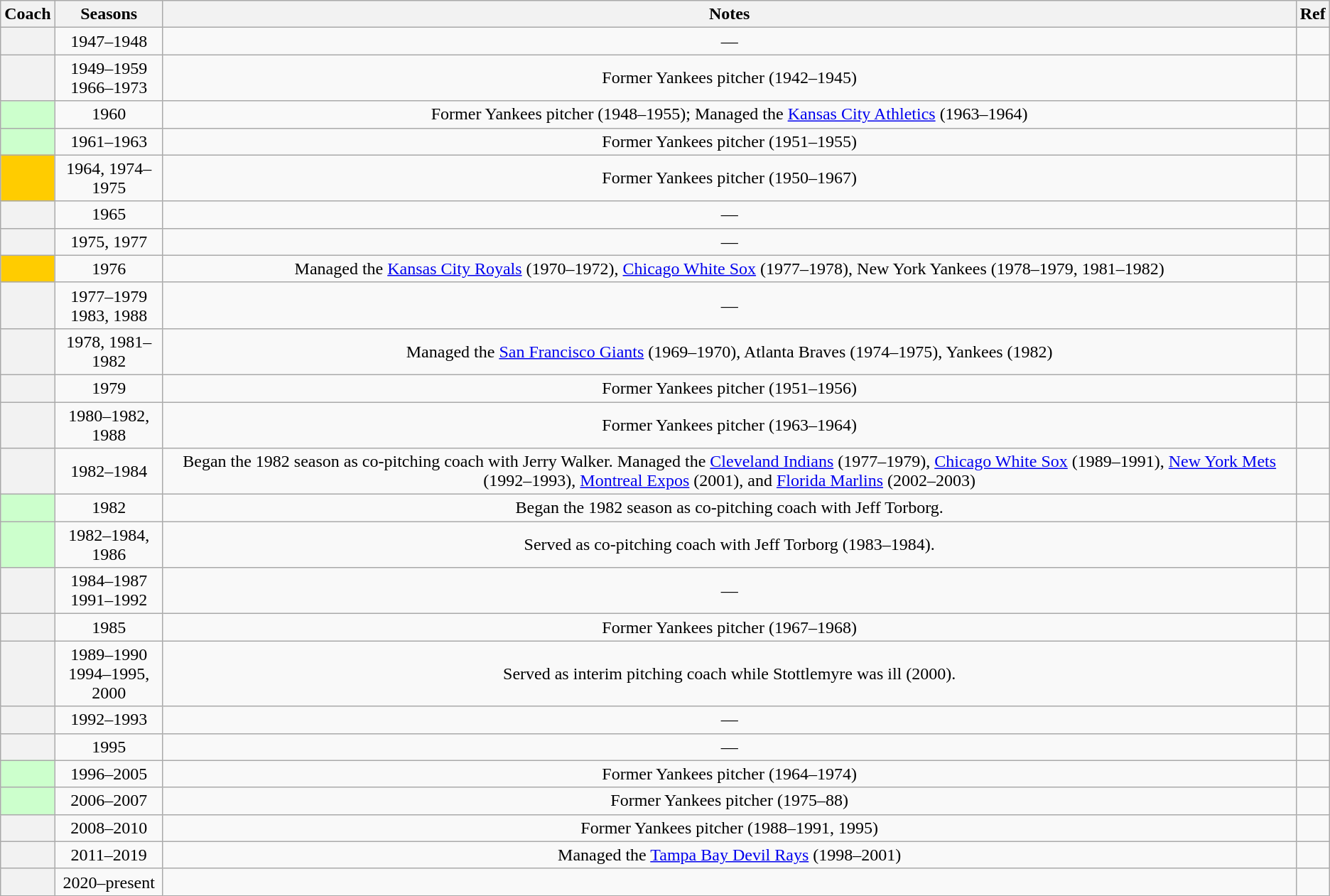<table class="wikitable sortable plainrowheaders" style="text-align:center;">
<tr>
<th scope="col">Coach</th>
<th scope="col">Seasons</th>
<th scope="col" class="unsortable">Notes</th>
<th scope="col" class="unsortable">Ref</th>
</tr>
<tr>
<th scope="row"></th>
<td>1947–1948</td>
<td>—</td>
<td></td>
</tr>
<tr>
<th scope="row"></th>
<td>1949–1959<br>1966–1973</td>
<td>Former Yankees pitcher (1942–1945)</td>
<td></td>
</tr>
<tr>
<th scope="row" style="background-color:#ccffcc"></th>
<td>1960</td>
<td>Former Yankees pitcher (1948–1955); Managed the <a href='#'>Kansas City Athletics</a> (1963–1964)</td>
<td></td>
</tr>
<tr>
<th scope="row" style="background-color:#ccffcc"></th>
<td>1961–1963</td>
<td>Former Yankees pitcher (1951–1955)</td>
<td></td>
</tr>
<tr>
<th scope="row" style="background-color:#ffcc00"></th>
<td>1964, 1974–1975</td>
<td>Former Yankees pitcher (1950–1967)</td>
<td></td>
</tr>
<tr>
<th scope="row"></th>
<td>1965</td>
<td>—</td>
<td></td>
</tr>
<tr>
<th scope="row"></th>
<td>1975, 1977</td>
<td>—</td>
<td></td>
</tr>
<tr>
<th scope="row" style="background-color:#ffcc00"></th>
<td>1976</td>
<td>Managed the <a href='#'>Kansas City Royals</a> (1970–1972), <a href='#'>Chicago White Sox</a> (1977–1978), New York Yankees (1978–1979, 1981–1982)</td>
<td></td>
</tr>
<tr>
<th scope="row"></th>
<td>1977–1979<br>1983, 1988</td>
<td>—</td>
<td></td>
</tr>
<tr>
<th scope="row"></th>
<td>1978, 1981–1982</td>
<td>Managed the <a href='#'>San Francisco Giants</a> (1969–1970), Atlanta Braves (1974–1975), Yankees (1982)</td>
<td></td>
</tr>
<tr>
<th scope="row"></th>
<td>1979</td>
<td>Former Yankees pitcher (1951–1956)</td>
<td></td>
</tr>
<tr>
<th scope="row"></th>
<td>1980–1982, 1988</td>
<td>Former Yankees pitcher (1963–1964)</td>
<td></td>
</tr>
<tr>
<th scope="row"></th>
<td>1982–1984</td>
<td>Began the 1982 season as co-pitching coach with Jerry Walker. Managed the <a href='#'>Cleveland Indians</a> (1977–1979), <a href='#'>Chicago White Sox</a> (1989–1991), <a href='#'>New York Mets</a> (1992–1993), <a href='#'>Montreal Expos</a> (2001), and <a href='#'>Florida Marlins</a> (2002–2003)</td>
<td></td>
</tr>
<tr>
<th scope="row" style="background-color:#ccffcc"></th>
<td>1982</td>
<td>Began the 1982 season as co-pitching coach with Jeff Torborg.</td>
<td></td>
</tr>
<tr>
<th scope="row" style="background-color:#ccffcc"></th>
<td>1982–1984, 1986</td>
<td>Served as co-pitching coach with Jeff Torborg (1983–1984).</td>
<td></td>
</tr>
<tr>
<th scope="row"></th>
<td>1984–1987<br>1991–1992</td>
<td>—</td>
<td></td>
</tr>
<tr>
<th scope="row"></th>
<td>1985</td>
<td>Former Yankees pitcher (1967–1968)</td>
<td></td>
</tr>
<tr>
<th scope="row"></th>
<td>1989–1990<br>1994–1995, 2000</td>
<td>Served as interim pitching coach while Stottlemyre was ill (2000).</td>
<td></td>
</tr>
<tr>
<th scope="row"></th>
<td>1992–1993</td>
<td>—</td>
<td></td>
</tr>
<tr>
<th scope="row"></th>
<td>1995</td>
<td>—</td>
<td></td>
</tr>
<tr>
<th scope="row" style="background-color:#ccffcc"></th>
<td>1996–2005</td>
<td>Former Yankees pitcher (1964–1974)</td>
<td></td>
</tr>
<tr>
<th scope="row" style="background-color:#ccffcc"></th>
<td>2006–2007</td>
<td>Former Yankees pitcher (1975–88)</td>
<td></td>
</tr>
<tr>
<th scope="row"></th>
<td>2008–2010</td>
<td>Former Yankees pitcher (1988–1991, 1995)</td>
<td></td>
</tr>
<tr>
<th scope="row"></th>
<td>2011–2019</td>
<td>Managed the <a href='#'>Tampa Bay Devil Rays</a> (1998–2001)</td>
<td></td>
</tr>
<tr>
<th scope="row"></th>
<td>2020–present</td>
<td></td>
<td></td>
</tr>
</table>
